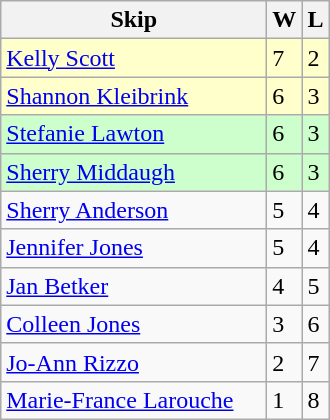<table class="wikitable">
<tr>
<th width=170>Skip</th>
<th>W</th>
<th>L</th>
</tr>
<tr bgcolor=#ffffcc>
<td> <a href='#'>Kelly Scott</a></td>
<td>7</td>
<td>2</td>
</tr>
<tr bgcolor=#ffffcc>
<td> <a href='#'>Shannon Kleibrink</a></td>
<td>6</td>
<td>3</td>
</tr>
<tr bgcolor=#ccffcc>
<td> <a href='#'>Stefanie Lawton</a></td>
<td>6</td>
<td>3</td>
</tr>
<tr bgcolor=#ccffcc>
<td> <a href='#'>Sherry Middaugh</a></td>
<td>6</td>
<td>3</td>
</tr>
<tr>
<td> <a href='#'>Sherry Anderson</a></td>
<td>5</td>
<td>4</td>
</tr>
<tr>
<td> <a href='#'>Jennifer Jones</a></td>
<td>5</td>
<td>4</td>
</tr>
<tr>
<td> <a href='#'>Jan Betker</a></td>
<td>4</td>
<td>5</td>
</tr>
<tr>
<td> <a href='#'>Colleen Jones</a></td>
<td>3</td>
<td>6</td>
</tr>
<tr>
<td> <a href='#'>Jo-Ann Rizzo</a></td>
<td>2</td>
<td>7</td>
</tr>
<tr>
<td> <a href='#'>Marie-France Larouche</a></td>
<td>1</td>
<td>8</td>
</tr>
</table>
